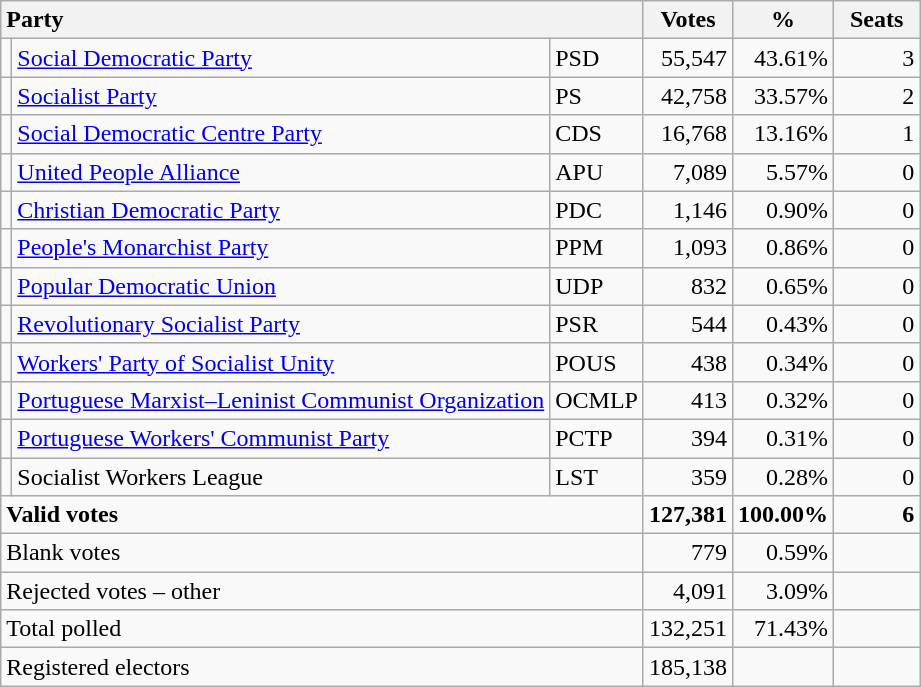<table class="wikitable" border="1" style="text-align:right;">
<tr>
<th style="text-align:left;" colspan=3>Party</th>
<th align=center width="50">Votes</th>
<th align=center width="50">%</th>
<th align=center width="50">Seats</th>
</tr>
<tr>
<td></td>
<td align=left><a href='#'>Social Democratic Party</a></td>
<td align=left>PSD</td>
<td>55,547</td>
<td>43.61%</td>
<td>3</td>
</tr>
<tr>
<td></td>
<td align=left><a href='#'>Socialist Party</a></td>
<td align=left>PS</td>
<td>42,758</td>
<td>33.57%</td>
<td>2</td>
</tr>
<tr>
<td></td>
<td align=left style="white-space: nowrap;"><a href='#'>Social Democratic Centre Party</a></td>
<td align=left>CDS</td>
<td>16,768</td>
<td>13.16%</td>
<td>1</td>
</tr>
<tr>
<td></td>
<td align=left><a href='#'>United People Alliance</a></td>
<td align=left>APU</td>
<td>7,089</td>
<td>5.57%</td>
<td>0</td>
</tr>
<tr>
<td></td>
<td align=left style="white-space: nowrap;"><a href='#'>Christian Democratic Party</a></td>
<td align=left>PDC</td>
<td>1,146</td>
<td>0.90%</td>
<td>0</td>
</tr>
<tr>
<td></td>
<td align=left><a href='#'>People's Monarchist Party</a></td>
<td align=left>PPM</td>
<td>1,093</td>
<td>0.86%</td>
<td>0</td>
</tr>
<tr>
<td></td>
<td align=left><a href='#'>Popular Democratic Union</a></td>
<td align=left>UDP</td>
<td>832</td>
<td>0.65%</td>
<td>0</td>
</tr>
<tr>
<td></td>
<td align=left><a href='#'>Revolutionary Socialist Party</a></td>
<td align=left>PSR</td>
<td>544</td>
<td>0.43%</td>
<td>0</td>
</tr>
<tr>
<td></td>
<td align=left><a href='#'>Workers' Party of Socialist Unity</a></td>
<td align=left>POUS</td>
<td>438</td>
<td>0.34%</td>
<td>0</td>
</tr>
<tr>
<td></td>
<td align=left><a href='#'>Portuguese Marxist–Leninist Communist Organization</a></td>
<td align=left>OCMLP</td>
<td>413</td>
<td>0.32%</td>
<td>0</td>
</tr>
<tr>
<td></td>
<td align=left><a href='#'>Portuguese Workers' Communist Party</a></td>
<td align=left>PCTP</td>
<td>394</td>
<td>0.31%</td>
<td>0</td>
</tr>
<tr>
<td></td>
<td align=left>Socialist Workers League</td>
<td align=left>LST</td>
<td>359</td>
<td>0.28%</td>
<td>0</td>
</tr>
<tr style="font-weight:bold">
<td align=left colspan=3>Valid votes</td>
<td>127,381</td>
<td>100.00%</td>
<td>6</td>
</tr>
<tr>
<td align=left colspan=3>Blank votes</td>
<td>779</td>
<td>0.59%</td>
<td></td>
</tr>
<tr>
<td align=left colspan=3>Rejected votes – other</td>
<td>4,091</td>
<td>3.09%</td>
<td></td>
</tr>
<tr>
<td align=left colspan=3>Total polled</td>
<td>132,251</td>
<td>71.43%</td>
<td></td>
</tr>
<tr>
<td align=left colspan=3>Registered electors</td>
<td>185,138</td>
<td></td>
<td></td>
</tr>
</table>
